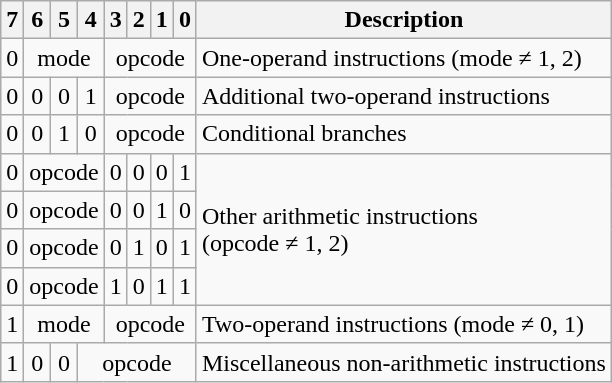<table class="wikitable" style="text-align:center">
<tr>
<th>7</th>
<th>6</th>
<th>5</th>
<th>4</th>
<th>3</th>
<th>2</th>
<th>1</th>
<th>0</th>
<th>Description</th>
</tr>
<tr>
<td>0</td>
<td colspan=3>mode</td>
<td colspan=4>opcode</td>
<td align=left>One-operand instructions (mode ≠ 1, 2)</td>
</tr>
<tr>
<td>0</td>
<td>0</td>
<td>0</td>
<td>1</td>
<td colspan=4>opcode</td>
<td align=left>Additional two-operand instructions</td>
</tr>
<tr>
<td>0</td>
<td>0</td>
<td>1</td>
<td>0</td>
<td colspan=4>opcode</td>
<td align=left>Conditional branches</td>
</tr>
<tr>
<td>0</td>
<td colspan=3>opcode</td>
<td>0</td>
<td>0</td>
<td>0</td>
<td>1</td>
<td rowspan=4 align=left>Other arithmetic instructions<br>(opcode ≠ 1, 2)</td>
</tr>
<tr>
<td>0</td>
<td colspan=3>opcode</td>
<td>0</td>
<td>0</td>
<td>1</td>
<td>0</td>
</tr>
<tr>
<td>0</td>
<td colspan=3>opcode</td>
<td>0</td>
<td>1</td>
<td>0</td>
<td>1</td>
</tr>
<tr>
<td>0</td>
<td colspan=3>opcode</td>
<td>1</td>
<td>0</td>
<td>1</td>
<td>1</td>
</tr>
<tr>
<td>1</td>
<td colspan=3>mode</td>
<td colspan=4>opcode</td>
<td align=left>Two-operand instructions (mode ≠ 0, 1)</td>
</tr>
<tr>
<td>1</td>
<td>0</td>
<td>0</td>
<td colspan=5>opcode</td>
<td align=left>Miscellaneous non-arithmetic instructions</td>
</tr>
</table>
